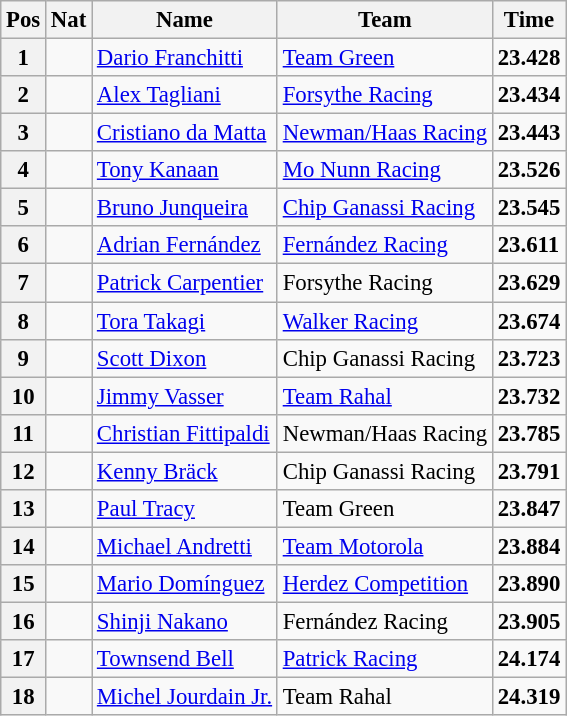<table class="wikitable" style="font-size: 95%;">
<tr>
<th>Pos</th>
<th>Nat</th>
<th>Name</th>
<th>Team</th>
<th>Time</th>
</tr>
<tr>
<th>1</th>
<td></td>
<td><a href='#'>Dario Franchitti</a></td>
<td><a href='#'>Team Green</a></td>
<td><strong>23.428</strong></td>
</tr>
<tr>
<th>2</th>
<td></td>
<td><a href='#'>Alex Tagliani</a></td>
<td><a href='#'>Forsythe Racing</a></td>
<td><strong>23.434</strong></td>
</tr>
<tr>
<th>3</th>
<td></td>
<td><a href='#'>Cristiano da Matta</a></td>
<td><a href='#'>Newman/Haas Racing</a></td>
<td><strong>23.443</strong></td>
</tr>
<tr>
<th>4</th>
<td></td>
<td><a href='#'>Tony Kanaan</a></td>
<td><a href='#'>Mo Nunn Racing</a></td>
<td><strong>23.526</strong></td>
</tr>
<tr>
<th>5</th>
<td></td>
<td><a href='#'>Bruno Junqueira</a></td>
<td><a href='#'>Chip Ganassi Racing</a></td>
<td><strong>23.545</strong></td>
</tr>
<tr>
<th>6</th>
<td></td>
<td><a href='#'>Adrian Fernández</a></td>
<td><a href='#'>Fernández Racing</a></td>
<td><strong>23.611</strong></td>
</tr>
<tr>
<th>7</th>
<td></td>
<td><a href='#'>Patrick Carpentier</a></td>
<td>Forsythe Racing</td>
<td><strong>23.629</strong></td>
</tr>
<tr>
<th>8</th>
<td></td>
<td><a href='#'>Tora Takagi</a></td>
<td><a href='#'>Walker Racing</a></td>
<td><strong>23.674</strong></td>
</tr>
<tr>
<th>9</th>
<td></td>
<td><a href='#'>Scott Dixon</a></td>
<td>Chip Ganassi Racing</td>
<td><strong>23.723</strong></td>
</tr>
<tr>
<th>10</th>
<td></td>
<td><a href='#'>Jimmy Vasser</a></td>
<td><a href='#'>Team Rahal</a></td>
<td><strong>23.732</strong></td>
</tr>
<tr>
<th>11</th>
<td></td>
<td><a href='#'>Christian Fittipaldi</a></td>
<td>Newman/Haas Racing</td>
<td><strong>23.785</strong></td>
</tr>
<tr>
<th>12</th>
<td></td>
<td><a href='#'>Kenny Bräck</a></td>
<td>Chip Ganassi Racing</td>
<td><strong>23.791</strong></td>
</tr>
<tr>
<th>13</th>
<td></td>
<td><a href='#'>Paul Tracy</a></td>
<td>Team Green</td>
<td><strong>23.847</strong></td>
</tr>
<tr>
<th>14</th>
<td></td>
<td><a href='#'>Michael Andretti</a></td>
<td><a href='#'>Team Motorola</a></td>
<td><strong>23.884</strong></td>
</tr>
<tr>
<th>15</th>
<td></td>
<td><a href='#'>Mario Domínguez</a></td>
<td><a href='#'>Herdez Competition</a></td>
<td><strong>23.890</strong></td>
</tr>
<tr>
<th>16</th>
<td></td>
<td><a href='#'>Shinji Nakano</a></td>
<td>Fernández Racing</td>
<td><strong>23.905</strong></td>
</tr>
<tr>
<th>17</th>
<td></td>
<td><a href='#'>Townsend Bell</a></td>
<td><a href='#'>Patrick Racing</a></td>
<td><strong>24.174</strong></td>
</tr>
<tr>
<th>18</th>
<td></td>
<td><a href='#'>Michel Jourdain Jr.</a></td>
<td>Team Rahal</td>
<td><strong>24.319</strong></td>
</tr>
</table>
